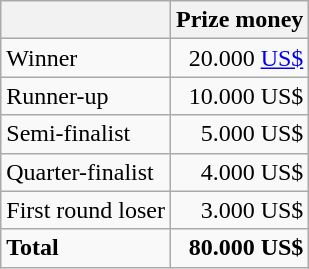<table class="wikitable sortable">
<tr>
<th></th>
<th>Prize money</th>
</tr>
<tr>
<td>Winner</td>
<td style="text-align:right">20.000 <a href='#'>US$</a></td>
</tr>
<tr>
<td>Runner-up</td>
<td style="text-align:right">10.000 US$</td>
</tr>
<tr>
<td>Semi-finalist</td>
<td style="text-align:right">5.000 US$</td>
</tr>
<tr>
<td>Quarter-finalist</td>
<td style="text-align:right">4.000 US$</td>
</tr>
<tr>
<td>First round loser</td>
<td style="text-align:right">3.000 US$</td>
</tr>
<tr>
<td><strong>Total</strong></td>
<td style="text-align:right"><strong>80.000 US$</strong></td>
</tr>
</table>
